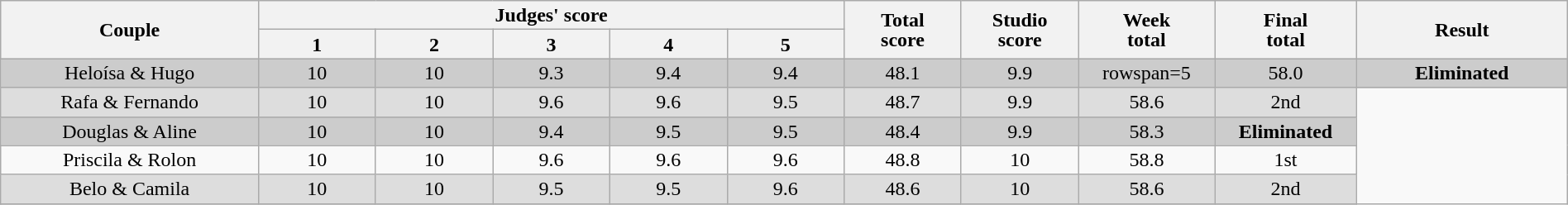<table class="wikitable" style="font-size:100%; line-height:16px; text-align:center" width="100%">
<tr>
<th rowspan=2 width="11.00%">Couple</th>
<th colspan=5 width="25.00%">Judges' score</th>
<th rowspan=2 width="05.00%">Total<br>score</th>
<th rowspan=2 width="05.00%">Studio<br>score</th>
<th rowspan=2 width="05.00%">Week<br>total</th>
<th rowspan=2 width="05.00%">Final<br>total</th>
<th rowspan=2 width="09.00%">Result</th>
</tr>
<tr>
<th width="05.00%">1</th>
<th width="05.00%">2</th>
<th width="05.00%">3</th>
<th width="05.00%">4</th>
<th width="05.00%">5</th>
</tr>
<tr bgcolor="CCCCCC">
<td>Heloísa & Hugo</td>
<td>10</td>
<td>10</td>
<td>9.3</td>
<td>9.4</td>
<td>9.4</td>
<td>48.1</td>
<td>9.9</td>
<td>rowspan=5 </td>
<td>58.0</td>
<td><strong>Eliminated</strong></td>
</tr>
<tr bgcolor="DDDDDD">
<td>Rafa & Fernando</td>
<td>10</td>
<td>10</td>
<td>9.6</td>
<td>9.6</td>
<td>9.5</td>
<td>48.7</td>
<td>9.9</td>
<td>58.6</td>
<td>2nd</td>
</tr>
<tr bgcolor="CCCCCC">
<td>Douglas & Aline</td>
<td>10</td>
<td>10</td>
<td>9.4</td>
<td>9.5</td>
<td>9.5</td>
<td>48.4</td>
<td>9.9</td>
<td>58.3</td>
<td><strong>Eliminated</strong></td>
</tr>
<tr>
<td>Priscila & Rolon</td>
<td>10</td>
<td>10</td>
<td>9.6</td>
<td>9.6</td>
<td>9.6</td>
<td>48.8</td>
<td>10</td>
<td>58.8</td>
<td>1st</td>
</tr>
<tr bgcolor="DDDDDD">
<td>Belo & Camila</td>
<td>10</td>
<td>10</td>
<td>9.5</td>
<td>9.5</td>
<td>9.6</td>
<td>48.6</td>
<td>10</td>
<td>58.6</td>
<td>2nd</td>
</tr>
<tr>
</tr>
</table>
